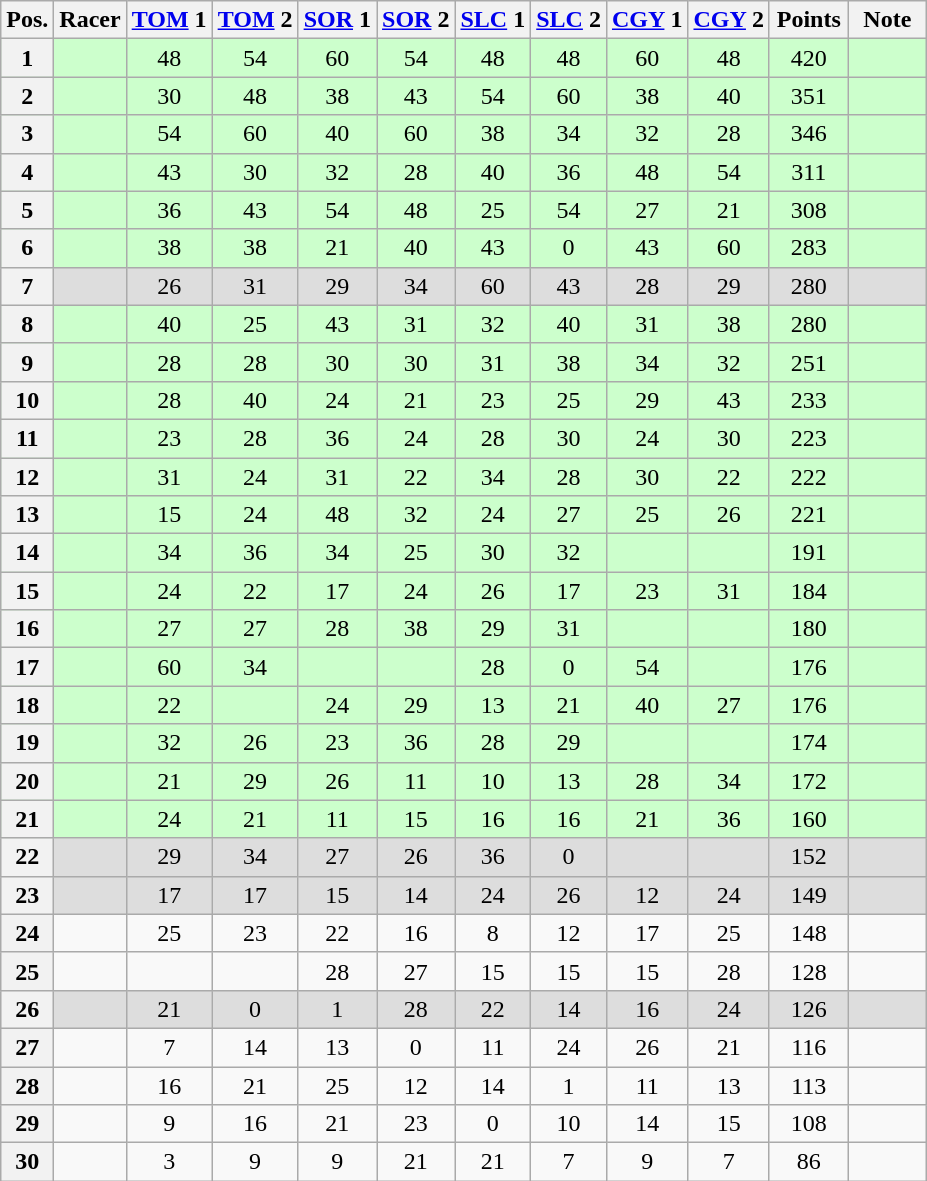<table class="wikitable sortable plainrowheaders" style="text-align:center;">
<tr>
<th scope="col">Pos.</th>
<th scope="col">Racer</th>
<th scope="col"> <a href='#'>TOM</a> 1</th>
<th> <a href='#'>TOM</a> 2</th>
<th scope="col"> <a href='#'>SOR</a> 1</th>
<th> <a href='#'>SOR</a> 2</th>
<th scope="col"> <a href='#'>SLC</a> 1</th>
<th> <a href='#'>SLC</a> 2</th>
<th scope="col"> <a href='#'>CGY</a> 1</th>
<th> <a href='#'>CGY</a> 2</th>
<th style="width:45px;">Points</th>
<th style="width:45px;">Note</th>
</tr>
<tr bgcolor=#ccffcc>
<th style="text - align:center; ">1</th>
<td align="left"></td>
<td>48</td>
<td>54</td>
<td>60</td>
<td>54</td>
<td>48</td>
<td>48</td>
<td>60</td>
<td>48</td>
<td>420</td>
<td></td>
</tr>
<tr bgcolor=#ccffcc>
<th style="text - align:center; ">2</th>
<td align="left"></td>
<td>30</td>
<td>48</td>
<td>38</td>
<td>43</td>
<td>54</td>
<td>60</td>
<td>38</td>
<td>40</td>
<td>351</td>
<td></td>
</tr>
<tr bgcolor=#ccffcc>
<th style="text - align:center; ">3</th>
<td align="left"></td>
<td>54</td>
<td>60</td>
<td>40</td>
<td>60</td>
<td>38</td>
<td>34</td>
<td>32</td>
<td>28</td>
<td>346</td>
<td></td>
</tr>
<tr bgcolor=#ccffcc>
<th style="text - align:center; ">4</th>
<td align="left"></td>
<td>43</td>
<td>30</td>
<td>32</td>
<td>28</td>
<td>40</td>
<td>36</td>
<td>48</td>
<td>54</td>
<td>311</td>
<td></td>
</tr>
<tr bgcolor=#ccffcc>
<th style="text - align:center; ">5</th>
<td align="left"></td>
<td>36</td>
<td>43</td>
<td>54</td>
<td>48</td>
<td>25</td>
<td>54</td>
<td>27</td>
<td>21</td>
<td>308</td>
<td></td>
</tr>
<tr bgcolor=#ccffcc>
<th style="text - align:center; ">6</th>
<td align="left"></td>
<td>38</td>
<td>38</td>
<td>21</td>
<td>40</td>
<td>43</td>
<td>0</td>
<td>43</td>
<td>60</td>
<td>283</td>
<td></td>
</tr>
<tr bgcolor=#dddddd>
<th style="text - align:center; ">7</th>
<td align="left"></td>
<td>26</td>
<td>31</td>
<td>29</td>
<td>34</td>
<td>60</td>
<td>43</td>
<td>28</td>
<td>29</td>
<td>280</td>
<td></td>
</tr>
<tr bgcolor=#ccffcc>
<th style="text - align:center; ">8</th>
<td align="left"></td>
<td>40</td>
<td>25</td>
<td>43</td>
<td>31</td>
<td>32</td>
<td>40</td>
<td>31</td>
<td>38</td>
<td>280</td>
<td></td>
</tr>
<tr bgcolor=#ccffcc>
<th style="text - align:center; ">9</th>
<td align="left"></td>
<td>28</td>
<td>28</td>
<td>30</td>
<td>30</td>
<td>31</td>
<td>38</td>
<td>34</td>
<td>32</td>
<td>251</td>
<td></td>
</tr>
<tr bgcolor=#ccffcc>
<th style="text - align:center; ">10</th>
<td align="left"></td>
<td>28</td>
<td>40</td>
<td>24</td>
<td>21</td>
<td>23</td>
<td>25</td>
<td>29</td>
<td>43</td>
<td>233</td>
<td></td>
</tr>
<tr bgcolor=#ccffcc>
<th style="text - align:center; ">11</th>
<td align="left"></td>
<td>23</td>
<td>28</td>
<td>36</td>
<td>24</td>
<td>28</td>
<td>30</td>
<td>24</td>
<td>30</td>
<td>223</td>
<td></td>
</tr>
<tr bgcolor=#ccffcc>
<th style="text - align:center; ">12</th>
<td align="left"></td>
<td>31</td>
<td>24</td>
<td>31</td>
<td>22</td>
<td>34</td>
<td>28</td>
<td>30</td>
<td>22</td>
<td>222</td>
<td></td>
</tr>
<tr bgcolor=#ccffcc>
<th style="text - align:center; ">13</th>
<td align="left"></td>
<td>15</td>
<td>24</td>
<td>48</td>
<td>32</td>
<td>24</td>
<td>27</td>
<td>25</td>
<td>26</td>
<td>221</td>
<td></td>
</tr>
<tr bgcolor=#ccffcc>
<th style="text - align:center; ">14</th>
<td align="left"></td>
<td>34</td>
<td>36</td>
<td>34</td>
<td>25</td>
<td>30</td>
<td>32</td>
<td></td>
<td></td>
<td>191</td>
<td></td>
</tr>
<tr bgcolor=#ccffcc>
<th style="text - align:center; ">15</th>
<td align="left"></td>
<td>24</td>
<td>22</td>
<td>17</td>
<td>24</td>
<td>26</td>
<td>17</td>
<td>23</td>
<td>31</td>
<td>184</td>
<td></td>
</tr>
<tr bgcolor=#ccffcc>
<th style="text - align:center; ">16</th>
<td align="left"></td>
<td>27</td>
<td>27</td>
<td>28</td>
<td>38</td>
<td>29</td>
<td>31</td>
<td></td>
<td></td>
<td>180</td>
<td></td>
</tr>
<tr bgcolor=#ccffcc>
<th style="text - align:center; ">17</th>
<td align="left"></td>
<td>60</td>
<td>34</td>
<td></td>
<td></td>
<td>28</td>
<td>0</td>
<td>54</td>
<td></td>
<td>176</td>
<td></td>
</tr>
<tr bgcolor=#ccffcc>
<th style="text - align:center; ">18</th>
<td align="left"></td>
<td>22</td>
<td></td>
<td>24</td>
<td>29</td>
<td>13</td>
<td>21</td>
<td>40</td>
<td>27</td>
<td>176</td>
<td></td>
</tr>
<tr bgcolor=#ccffcc>
<th style="text - align:center; ">19</th>
<td align="left"></td>
<td>32</td>
<td>26</td>
<td>23</td>
<td>36</td>
<td>28</td>
<td>29</td>
<td></td>
<td></td>
<td>174</td>
<td></td>
</tr>
<tr bgcolor=#ccffcc>
<th style="text - align:center; ">20</th>
<td align="left"></td>
<td>21</td>
<td>29</td>
<td>26</td>
<td>11</td>
<td>10</td>
<td>13</td>
<td>28</td>
<td>34</td>
<td>172</td>
<td></td>
</tr>
<tr bgcolor=#ccffcc>
<th style="text - align:center; ">21</th>
<td align="left"></td>
<td>24</td>
<td>21</td>
<td>11</td>
<td>15</td>
<td>16</td>
<td>16</td>
<td>21</td>
<td>36</td>
<td>160</td>
<td></td>
</tr>
<tr bgcolor=#dddddd>
<th style="text - align:center; ">22</th>
<td align="left"></td>
<td>29</td>
<td>34</td>
<td>27</td>
<td>26</td>
<td>36</td>
<td>0</td>
<td></td>
<td></td>
<td>152</td>
<td></td>
</tr>
<tr bgcolor=#dddddd>
<th style="text - align:center; ">23</th>
<td align="left"></td>
<td>17</td>
<td>17</td>
<td>15</td>
<td>14</td>
<td>24</td>
<td>26</td>
<td>12</td>
<td>24</td>
<td>149</td>
<td></td>
</tr>
<tr>
<th style="text - align:center; ">24</th>
<td align="left"></td>
<td>25</td>
<td>23</td>
<td>22</td>
<td>16</td>
<td>8</td>
<td>12</td>
<td>17</td>
<td>25</td>
<td>148</td>
<td></td>
</tr>
<tr>
<th style="text - align:center; ">25</th>
<td align="left"></td>
<td></td>
<td></td>
<td>28</td>
<td>27</td>
<td>15</td>
<td>15</td>
<td>15</td>
<td>28</td>
<td>128</td>
<td></td>
</tr>
<tr bgcolor=#dddddd>
<th style="text - align:center; ">26</th>
<td align="left"></td>
<td>21</td>
<td>0</td>
<td>1</td>
<td>28</td>
<td>22</td>
<td>14</td>
<td>16</td>
<td>24</td>
<td>126</td>
<td></td>
</tr>
<tr>
<th style="text - align:center; ">27</th>
<td align="left"></td>
<td>7</td>
<td>14</td>
<td>13</td>
<td>0</td>
<td>11</td>
<td>24</td>
<td>26</td>
<td>21</td>
<td>116</td>
<td></td>
</tr>
<tr>
<th style="text - align:center; ">28</th>
<td align="left"></td>
<td>16</td>
<td>21</td>
<td>25</td>
<td>12</td>
<td>14</td>
<td>1</td>
<td>11</td>
<td>13</td>
<td>113</td>
<td></td>
</tr>
<tr>
<th style="text - align:center; ">29</th>
<td align="left"></td>
<td>9</td>
<td>16</td>
<td>21</td>
<td>23</td>
<td>0</td>
<td>10</td>
<td>14</td>
<td>15</td>
<td>108</td>
<td></td>
</tr>
<tr>
<th style="text - align:center; ">30</th>
<td align="left"></td>
<td>3</td>
<td>9</td>
<td>9</td>
<td>21</td>
<td>21</td>
<td>7</td>
<td>9</td>
<td>7</td>
<td>86</td>
<td></td>
</tr>
</table>
